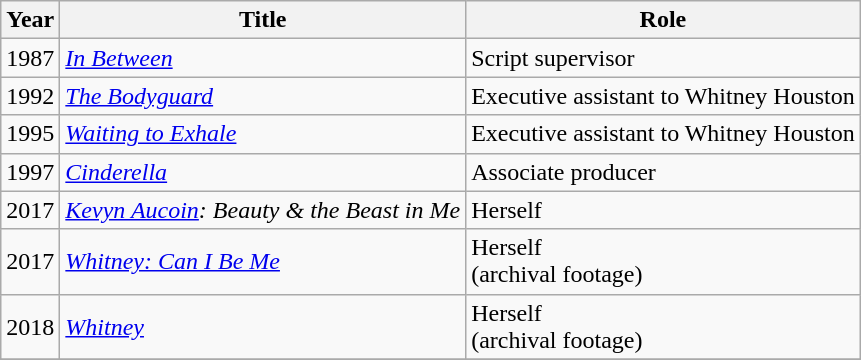<table class="wikitable">
<tr>
<th>Year</th>
<th>Title</th>
<th>Role</th>
</tr>
<tr>
<td>1987</td>
<td><em><a href='#'>In Between</a></em></td>
<td>Script supervisor</td>
</tr>
<tr>
<td>1992</td>
<td><em><a href='#'>The Bodyguard</a></em></td>
<td>Executive assistant to Whitney Houston</td>
</tr>
<tr>
<td>1995</td>
<td><em><a href='#'>Waiting to Exhale</a></em></td>
<td>Executive assistant to Whitney Houston</td>
</tr>
<tr>
<td>1997</td>
<td><em><a href='#'>Cinderella</a></em></td>
<td>Associate producer</td>
</tr>
<tr>
<td>2017</td>
<td><em><a href='#'>Kevyn Aucoin</a>: Beauty & the Beast in Me</em></td>
<td>Herself</td>
</tr>
<tr>
<td>2017</td>
<td><em><a href='#'>Whitney: Can I Be Me</a></em></td>
<td>Herself<br>(archival footage)</td>
</tr>
<tr>
<td>2018</td>
<td><em><a href='#'>Whitney</a></em></td>
<td>Herself<br>(archival footage)</td>
</tr>
<tr>
</tr>
</table>
